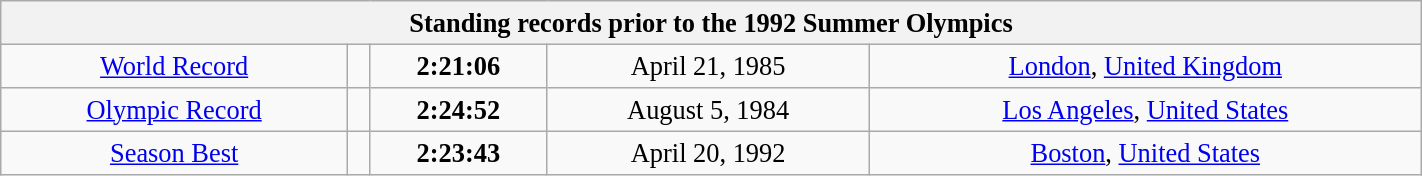<table class="wikitable" style=" text-align:center; font-size:110%;" width="75%">
<tr>
<th colspan="5">Standing records prior to the 1992 Summer Olympics</th>
</tr>
<tr>
<td><a href='#'>World Record</a></td>
<td></td>
<td><strong>2:21:06</strong></td>
<td>April 21, 1985</td>
<td> <a href='#'>London</a>, <a href='#'>United Kingdom</a></td>
</tr>
<tr>
<td><a href='#'>Olympic Record</a></td>
<td></td>
<td><strong>2:24:52</strong></td>
<td>August 5, 1984</td>
<td> <a href='#'>Los Angeles</a>, <a href='#'>United States</a></td>
</tr>
<tr>
<td><a href='#'>Season Best</a></td>
<td></td>
<td><strong>2:23:43</strong></td>
<td>April 20, 1992</td>
<td> <a href='#'>Boston</a>, <a href='#'>United States</a></td>
</tr>
</table>
